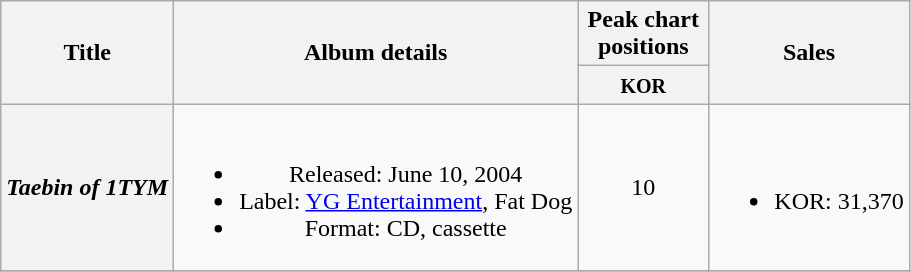<table class="wikitable plainrowheaders" style="text-align:center;">
<tr>
<th scope="col" rowspan="2">Title</th>
<th scope="col" rowspan="2">Album details</th>
<th scope="col" colspan="1" style="width:5em;">Peak chart positions</th>
<th scope="col" rowspan="2">Sales</th>
</tr>
<tr>
<th><small>KOR</small><br></th>
</tr>
<tr>
<th scope="row"><em>Taebin of 1TYM</em></th>
<td><br><ul><li>Released: June 10, 2004</li><li>Label: <a href='#'>YG Entertainment</a>, Fat Dog</li><li>Format: CD, cassette</li></ul></td>
<td>10</td>
<td><br><ul><li>KOR: 31,370</li></ul></td>
</tr>
<tr>
</tr>
</table>
